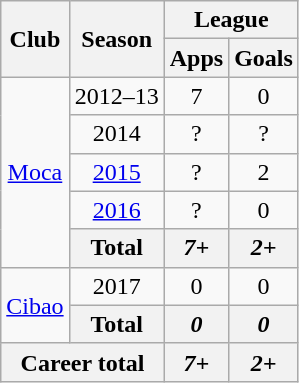<table class="wikitable" style="text-align: center;">
<tr>
<th rowspan="2">Club</th>
<th rowspan="2">Season</th>
<th colspan="2">League</th>
</tr>
<tr>
<th>Apps</th>
<th>Goals</th>
</tr>
<tr>
<td rowspan="5"><a href='#'>Moca</a></td>
<td>2012–13</td>
<td>7</td>
<td>0</td>
</tr>
<tr>
<td>2014</td>
<td>?</td>
<td>?</td>
</tr>
<tr>
<td><a href='#'>2015</a></td>
<td>?</td>
<td>2</td>
</tr>
<tr>
<td><a href='#'>2016</a></td>
<td>?</td>
<td>0</td>
</tr>
<tr>
<th>Total</th>
<th><em>7+</em></th>
<th><em>2+</em></th>
</tr>
<tr>
<td rowspan="2"><a href='#'>Cibao</a></td>
<td>2017</td>
<td>0</td>
<td>0</td>
</tr>
<tr>
<th>Total</th>
<th><em>0</em></th>
<th><em>0</em></th>
</tr>
<tr>
<th colspan="2">Career total</th>
<th><em>7+</em></th>
<th><em>2+</em></th>
</tr>
</table>
